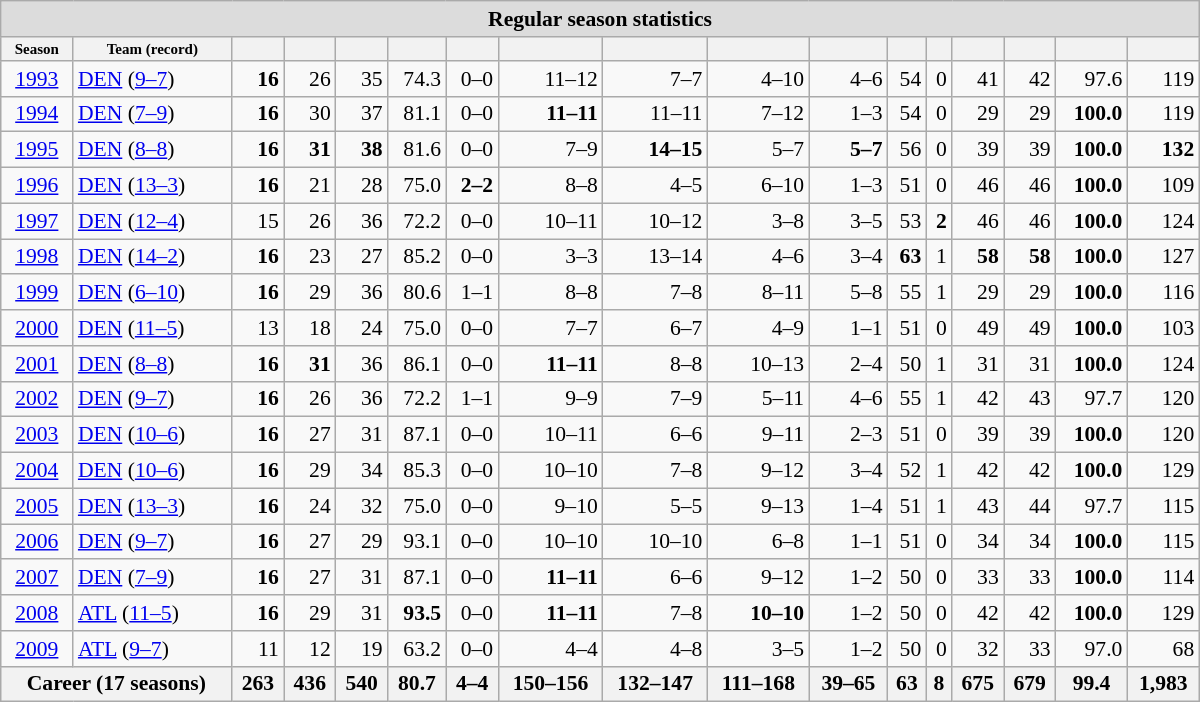<table class="wikitable collapsible collapsed" style="margin: auto; text-align:right; font-size:90%; width:800px;">
<tr>
<th style="background-color:#dcdcdc;" colspan="17">Regular season statistics </th>
</tr>
<tr style="font-size:x-small;">
<th>Season</th>
<th>Team (record)</th>
<th></th>
<th></th>
<th></th>
<th></th>
<th></th>
<th></th>
<th></th>
<th></th>
<th></th>
<th></th>
<th></th>
<th></th>
<th></th>
<th></th>
<th></th>
</tr>
<tr>
<td style="text-align:center;"><a href='#'>1993</a></td>
<td style="text-align:left;" nowrap="nowrap"><a href='#'>DEN</a> (<a href='#'>9–7</a>)</td>
<td><strong>16</strong></td>
<td>26</td>
<td>35</td>
<td>74.3</td>
<td>0–0</td>
<td>11–12</td>
<td>7–7</td>
<td>4–10</td>
<td>4–6</td>
<td>54</td>
<td>0</td>
<td>41</td>
<td>42</td>
<td>97.6</td>
<td>119</td>
</tr>
<tr>
<td style="text-align:center;"><a href='#'>1994</a></td>
<td style="text-align:left;" nowrap="nowrap"><a href='#'>DEN</a> (<a href='#'>7–9</a>)</td>
<td><strong>16</strong></td>
<td>30</td>
<td>37</td>
<td>81.1</td>
<td>0–0</td>
<td><strong>11–11</strong></td>
<td>11–11</td>
<td>7–12</td>
<td>1–3</td>
<td>54</td>
<td>0</td>
<td>29</td>
<td>29</td>
<td><strong>100.0</strong></td>
<td>119</td>
</tr>
<tr>
<td style="text-align:center;"><a href='#'>1995</a></td>
<td style="text-align:left;" nowrap="nowrap"><a href='#'>DEN</a> (<a href='#'>8–8</a>)</td>
<td><strong>16</strong></td>
<td><strong>31</strong></td>
<td><strong>38</strong></td>
<td>81.6</td>
<td>0–0</td>
<td>7–9</td>
<td><strong>14–15</strong></td>
<td>5–7</td>
<td><strong>5–7</strong></td>
<td>56</td>
<td>0</td>
<td>39</td>
<td>39</td>
<td><strong>100.0</strong></td>
<td><strong>132</strong></td>
</tr>
<tr>
<td style="text-align:center;"><a href='#'>1996</a></td>
<td style="text-align:left;" nowrap="nowrap"><a href='#'>DEN</a> (<a href='#'>13–3</a>)</td>
<td><strong>16</strong></td>
<td>21</td>
<td>28</td>
<td>75.0</td>
<td><strong>2–2</strong></td>
<td>8–8</td>
<td>4–5</td>
<td>6–10</td>
<td>1–3</td>
<td>51</td>
<td>0</td>
<td>46</td>
<td>46</td>
<td><strong>100.0</strong></td>
<td>109</td>
</tr>
<tr>
<td style="text-align:center;"><a href='#'>1997</a></td>
<td style="text-align:left;" nowrap="nowrap"><a href='#'>DEN</a> (<a href='#'>12–4</a>)</td>
<td>15</td>
<td>26</td>
<td>36</td>
<td>72.2</td>
<td>0–0</td>
<td>10–11</td>
<td>10–12</td>
<td>3–8</td>
<td>3–5</td>
<td>53</td>
<td><strong>2</strong></td>
<td>46</td>
<td>46</td>
<td><strong>100.0</strong></td>
<td>124</td>
</tr>
<tr>
<td style="text-align:center;"><a href='#'>1998</a></td>
<td style="text-align:left;" nowrap="nowrap"><a href='#'>DEN</a> (<a href='#'>14–2</a>)</td>
<td><strong>16</strong></td>
<td>23</td>
<td>27</td>
<td>85.2</td>
<td>0–0</td>
<td>3–3</td>
<td>13–14</td>
<td>4–6</td>
<td>3–4</td>
<td><strong>63</strong></td>
<td>1</td>
<td><strong>58</strong></td>
<td><strong>58</strong></td>
<td><strong>100.0</strong></td>
<td>127</td>
</tr>
<tr>
<td style="text-align:center;"><a href='#'>1999</a></td>
<td style="text-align:left;" nowrap="nowrap"><a href='#'>DEN</a> (<a href='#'>6–10</a>)</td>
<td><strong>16</strong></td>
<td>29</td>
<td>36</td>
<td>80.6</td>
<td>1–1</td>
<td>8–8</td>
<td>7–8</td>
<td>8–11</td>
<td>5–8</td>
<td>55</td>
<td>1</td>
<td>29</td>
<td>29</td>
<td><strong>100.0</strong></td>
<td>116</td>
</tr>
<tr>
<td style="text-align:center;"><a href='#'>2000</a></td>
<td style="text-align:left;" nowrap="nowrap"><a href='#'>DEN</a> (<a href='#'>11–5</a>)</td>
<td>13</td>
<td>18</td>
<td>24</td>
<td>75.0</td>
<td>0–0</td>
<td>7–7</td>
<td>6–7</td>
<td>4–9</td>
<td>1–1</td>
<td>51</td>
<td>0</td>
<td>49</td>
<td>49</td>
<td><strong>100.0</strong></td>
<td>103</td>
</tr>
<tr>
<td style="text-align:center;"><a href='#'>2001</a></td>
<td style="text-align:left;" nowrap="nowrap"><a href='#'>DEN</a> (<a href='#'>8–8</a>)</td>
<td><strong>16</strong></td>
<td><strong>31</strong></td>
<td>36</td>
<td>86.1</td>
<td>0–0</td>
<td><strong>11–11</strong></td>
<td>8–8</td>
<td>10–13</td>
<td>2–4</td>
<td>50</td>
<td>1</td>
<td>31</td>
<td>31</td>
<td><strong>100.0</strong></td>
<td>124</td>
</tr>
<tr>
<td style="text-align:center;"><a href='#'>2002</a></td>
<td style="text-align:left;" nowrap="nowrap"><a href='#'>DEN</a> (<a href='#'>9–7</a>)</td>
<td><strong>16</strong></td>
<td>26</td>
<td>36</td>
<td>72.2</td>
<td>1–1</td>
<td>9–9</td>
<td>7–9</td>
<td>5–11</td>
<td>4–6</td>
<td>55</td>
<td>1</td>
<td>42</td>
<td>43</td>
<td>97.7</td>
<td>120</td>
</tr>
<tr>
<td style="text-align:center;"><a href='#'>2003</a></td>
<td style="text-align:left;" nowrap="nowrap"><a href='#'>DEN</a> (<a href='#'>10–6</a>)</td>
<td><strong>16</strong></td>
<td>27</td>
<td>31</td>
<td>87.1</td>
<td>0–0</td>
<td>10–11</td>
<td>6–6</td>
<td>9–11</td>
<td>2–3</td>
<td>51</td>
<td>0</td>
<td>39</td>
<td>39</td>
<td><strong>100.0</strong></td>
<td>120</td>
</tr>
<tr>
<td style="text-align:center;"><a href='#'>2004</a></td>
<td style="text-align:left;" nowrap="nowrap"><a href='#'>DEN</a> (<a href='#'>10–6</a>)</td>
<td><strong>16</strong></td>
<td>29</td>
<td>34</td>
<td>85.3</td>
<td>0–0</td>
<td>10–10</td>
<td>7–8</td>
<td>9–12</td>
<td>3–4</td>
<td>52</td>
<td>1</td>
<td>42</td>
<td>42</td>
<td><strong>100.0</strong></td>
<td>129</td>
</tr>
<tr>
<td style="text-align:center;"><a href='#'>2005</a></td>
<td style="text-align:left;" nowrap="nowrap"><a href='#'>DEN</a> (<a href='#'>13–3</a>)</td>
<td><strong>16</strong></td>
<td>24</td>
<td>32</td>
<td>75.0</td>
<td>0–0</td>
<td>9–10</td>
<td>5–5</td>
<td>9–13</td>
<td>1–4</td>
<td>51</td>
<td>1</td>
<td>43</td>
<td>44</td>
<td>97.7</td>
<td>115</td>
</tr>
<tr>
<td style="text-align:center;"><a href='#'>2006</a></td>
<td style="text-align:left;" nowrap="nowrap"><a href='#'>DEN</a> (<a href='#'>9–7</a>)</td>
<td><strong>16</strong></td>
<td>27</td>
<td>29</td>
<td>93.1</td>
<td>0–0</td>
<td>10–10</td>
<td>10–10</td>
<td>6–8</td>
<td>1–1</td>
<td>51</td>
<td>0</td>
<td>34</td>
<td>34</td>
<td><strong>100.0</strong></td>
<td>115</td>
</tr>
<tr>
<td style="text-align:center;"><a href='#'>2007</a></td>
<td style="text-align:left;" nowrap="nowrap"><a href='#'>DEN</a> (<a href='#'>7–9</a>)</td>
<td><strong>16</strong></td>
<td>27</td>
<td>31</td>
<td>87.1</td>
<td>0–0</td>
<td><strong>11–11</strong></td>
<td>6–6</td>
<td>9–12</td>
<td>1–2</td>
<td>50</td>
<td>0</td>
<td>33</td>
<td>33</td>
<td><strong>100.0</strong></td>
<td>114</td>
</tr>
<tr>
<td style="text-align:center;"><a href='#'>2008</a></td>
<td style="text-align:left;" nowrap="nowrap"><a href='#'>ATL</a> (<a href='#'>11–5</a>)</td>
<td><strong>16</strong></td>
<td>29</td>
<td>31</td>
<td><strong>93.5</strong></td>
<td>0–0</td>
<td><strong>11–11</strong></td>
<td>7–8</td>
<td><strong>10–10</strong></td>
<td>1–2</td>
<td>50</td>
<td>0</td>
<td>42</td>
<td>42</td>
<td><strong>100.0</strong></td>
<td>129</td>
</tr>
<tr>
<td style="text-align:center;"><a href='#'>2009</a></td>
<td style="text-align:left;" nowrap="nowrap"><a href='#'>ATL</a> (<a href='#'>9–7</a>)</td>
<td>11</td>
<td>12</td>
<td>19</td>
<td>63.2</td>
<td>0–0</td>
<td>4–4</td>
<td>4–8</td>
<td>3–5</td>
<td>1–2</td>
<td>50</td>
<td>0</td>
<td>32</td>
<td>33</td>
<td>97.0</td>
<td>68</td>
</tr>
<tr>
<th colspan="2">Career (17 seasons)</th>
<th>263</th>
<th>436</th>
<th>540</th>
<th>80.7</th>
<th>4–4</th>
<th>150–156</th>
<th>132–147</th>
<th>111–168</th>
<th>39–65</th>
<th>63</th>
<th>8</th>
<th>675</th>
<th>679</th>
<th>99.4</th>
<th>1,983</th>
</tr>
</table>
